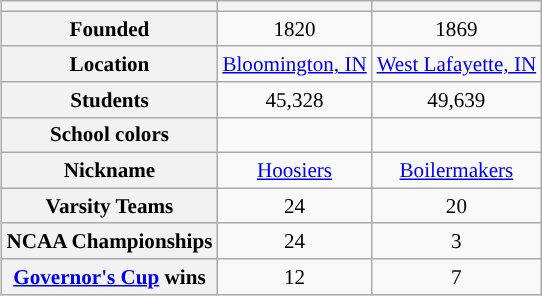<table class="wikitable" style="float:right; clear:right; margin-left:1em; font-size:88%;">
<tr>
<th></th>
<th><a href='#'></a></th>
<th><a href='#'></a></th>
</tr>
<tr>
<th scope=row>Founded</th>
<td align=center>1820</td>
<td align=center>1869</td>
</tr>
<tr>
<th scope=row>Location</th>
<td align=center><a href='#'>Bloomington, IN</a></td>
<td align=center><a href='#'>West Lafayette, IN</a></td>
</tr>
<tr>
<th scope=row>Students</th>
<td align=center>45,328</td>
<td align=center>49,639</td>
</tr>
<tr>
<th scope=row>School colors</th>
<td align=center> </td>
<td align=center> </td>
</tr>
<tr>
<th scope=row>Nickname</th>
<td align=center><a href='#'>Hoosiers</a></td>
<td align=center><a href='#'>Boilermakers</a></td>
</tr>
<tr>
<th scope=row>Varsity Teams</th>
<td align=center>24</td>
<td align=center>20</td>
</tr>
<tr>
<th scope=row>NCAA Championships</th>
<td align=center>24</td>
<td align=center>3</td>
</tr>
<tr>
<th scope=row><a href='#'>Governor's Cup</a> wins</th>
<td align=center>12</td>
<td align=center>7</td>
</tr>
</table>
